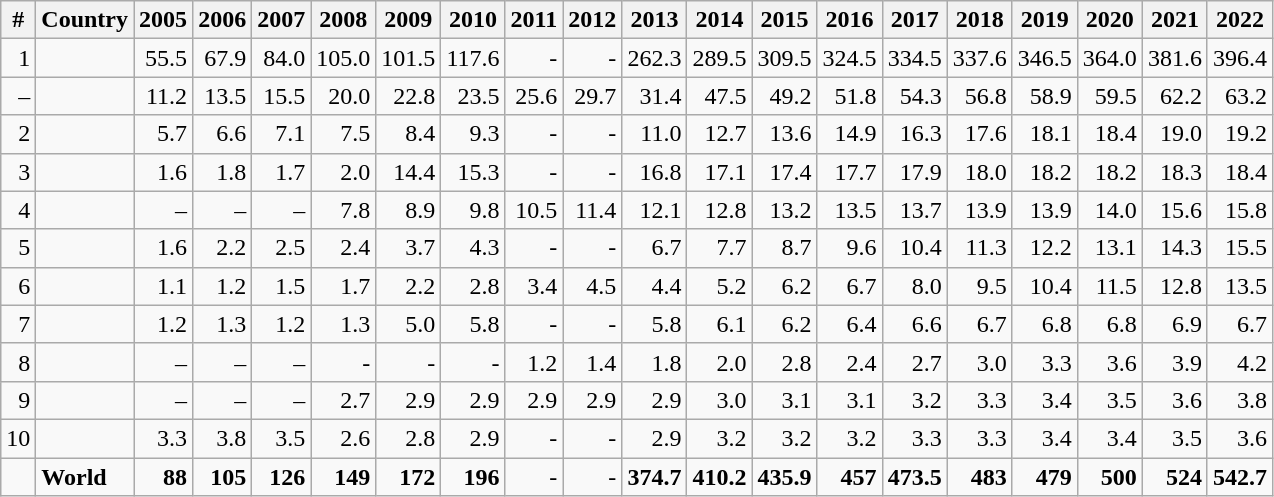<table class="wikitable sortable" | Solar Heating Capacity 2005–2010 (GWth)>
<tr>
<th>#</th>
<th>Country</th>
<th>2005</th>
<th>2006</th>
<th>2007</th>
<th>2008</th>
<th>2009</th>
<th>2010</th>
<th>2011</th>
<th>2012</th>
<th>2013</th>
<th>2014</th>
<th>2015</th>
<th>2016</th>
<th>2017</th>
<th>2018</th>
<th>2019</th>
<th>2020</th>
<th>2021</th>
<th>2022</th>
</tr>
<tr style="text-align:right;">
<td>1</td>
<td style="text-align:left;"></td>
<td>55.5</td>
<td>67.9</td>
<td>84.0</td>
<td>105.0</td>
<td>101.5</td>
<td>117.6</td>
<td>-</td>
<td>-</td>
<td>262.3</td>
<td>289.5</td>
<td>309.5</td>
<td>324.5</td>
<td>334.5</td>
<td>337.6</td>
<td>346.5</td>
<td>364.0</td>
<td>381.6</td>
<td>396.4</td>
</tr>
<tr style="text-align:right;">
<td>–</td>
<td style="text-align:left;"><em></em></td>
<td>11.2</td>
<td>13.5</td>
<td>15.5</td>
<td>20.0</td>
<td>22.8</td>
<td>23.5</td>
<td>25.6</td>
<td>29.7</td>
<td>31.4</td>
<td>47.5</td>
<td>49.2</td>
<td>51.8</td>
<td>54.3</td>
<td>56.8</td>
<td>58.9</td>
<td>59.5</td>
<td>62.2</td>
<td>63.2</td>
</tr>
<tr style="text-align:right;">
<td>2</td>
<td style="text-align:left;"></td>
<td>5.7</td>
<td>6.6</td>
<td>7.1</td>
<td>7.5</td>
<td>8.4</td>
<td>9.3</td>
<td>-</td>
<td>-</td>
<td>11.0</td>
<td>12.7</td>
<td>13.6</td>
<td>14.9</td>
<td>16.3</td>
<td>17.6</td>
<td>18.1</td>
<td>18.4</td>
<td>19.0</td>
<td>19.2</td>
</tr>
<tr style="text-align:right;">
<td>3</td>
<td style="text-align:left;"></td>
<td>1.6</td>
<td>1.8</td>
<td>1.7</td>
<td>2.0</td>
<td>14.4</td>
<td>15.3</td>
<td>-</td>
<td>-</td>
<td>16.8</td>
<td>17.1</td>
<td>17.4</td>
<td>17.7</td>
<td>17.9</td>
<td>18.0</td>
<td>18.2</td>
<td>18.2</td>
<td>18.3</td>
<td>18.4</td>
</tr>
<tr style="text-align:right;">
<td>4</td>
<td style="text-align:left;"></td>
<td>–</td>
<td>–</td>
<td>–</td>
<td>7.8</td>
<td>8.9</td>
<td>9.8</td>
<td>10.5</td>
<td>11.4</td>
<td>12.1</td>
<td>12.8</td>
<td>13.2</td>
<td>13.5</td>
<td>13.7</td>
<td>13.9</td>
<td>13.9</td>
<td>14.0</td>
<td>15.6</td>
<td>15.8</td>
</tr>
<tr style="text-align:right;">
<td>5</td>
<td style="text-align:left;"></td>
<td>1.6</td>
<td>2.2</td>
<td>2.5</td>
<td>2.4</td>
<td>3.7</td>
<td>4.3</td>
<td>-</td>
<td>-</td>
<td>6.7</td>
<td>7.7</td>
<td>8.7</td>
<td>9.6</td>
<td>10.4</td>
<td>11.3</td>
<td>12.2</td>
<td>13.1</td>
<td>14.3</td>
<td>15.5</td>
</tr>
<tr style="text-align:right;">
<td>6</td>
<td style="text-align:left;"></td>
<td>1.1</td>
<td>1.2</td>
<td>1.5</td>
<td>1.7</td>
<td>2.2</td>
<td>2.8</td>
<td>3.4</td>
<td>4.5</td>
<td>4.4</td>
<td>5.2</td>
<td>6.2</td>
<td>6.7</td>
<td>8.0</td>
<td>9.5</td>
<td>10.4</td>
<td>11.5</td>
<td>12.8</td>
<td>13.5</td>
</tr>
<tr style="text-align:right;">
<td>7</td>
<td style="text-align:left;"></td>
<td>1.2</td>
<td>1.3</td>
<td>1.2</td>
<td>1.3</td>
<td>5.0</td>
<td>5.8</td>
<td>-</td>
<td>-</td>
<td>5.8</td>
<td>6.1</td>
<td>6.2</td>
<td>6.4</td>
<td>6.6</td>
<td>6.7</td>
<td>6.8</td>
<td>6.8</td>
<td>6.9</td>
<td>6.7</td>
</tr>
<tr style="text-align:right;">
<td>8</td>
<td style="text-align:left;"></td>
<td>–</td>
<td>–</td>
<td>–</td>
<td>-</td>
<td>-</td>
<td>-</td>
<td>1.2</td>
<td>1.4</td>
<td>1.8</td>
<td>2.0</td>
<td>2.8</td>
<td>2.4</td>
<td>2.7</td>
<td>3.0</td>
<td>3.3</td>
<td>3.6</td>
<td>3.9</td>
<td>4.2</td>
</tr>
<tr style="text-align:right;">
<td>9</td>
<td style="text-align:left;"></td>
<td>–</td>
<td>–</td>
<td>–</td>
<td>2.7</td>
<td>2.9</td>
<td>2.9</td>
<td>2.9</td>
<td>2.9</td>
<td>2.9</td>
<td>3.0</td>
<td>3.1</td>
<td>3.1</td>
<td>3.2</td>
<td>3.3</td>
<td>3.4</td>
<td>3.5</td>
<td>3.6</td>
<td>3.8</td>
</tr>
<tr style="text-align:right;">
<td>10</td>
<td style="text-align:left;"></td>
<td>3.3</td>
<td>3.8</td>
<td>3.5</td>
<td>2.6</td>
<td>2.8</td>
<td>2.9</td>
<td>-</td>
<td>-</td>
<td>2.9</td>
<td>3.2</td>
<td>3.2</td>
<td>3.2</td>
<td>3.3</td>
<td>3.3</td>
<td>3.4</td>
<td>3.4</td>
<td>3.5</td>
<td>3.6</td>
</tr>
<tr style="text-align:right;">
<td></td>
<td style="text-align:left;"><strong> World</strong></td>
<td><strong>88</strong></td>
<td><strong>105</strong></td>
<td><strong>126</strong></td>
<td><strong>149</strong></td>
<td><strong>172</strong></td>
<td><strong>196</strong></td>
<td>-</td>
<td>-</td>
<td><strong>374.7</strong></td>
<td><strong>410.2</strong></td>
<td><strong>435.9</strong></td>
<td><strong>457</strong></td>
<td><strong>473.5</strong></td>
<td><strong>483</strong></td>
<td><strong>479</strong></td>
<td><strong>500</strong></td>
<td><strong>524</strong></td>
<td><strong>542.7</strong></td>
</tr>
</table>
